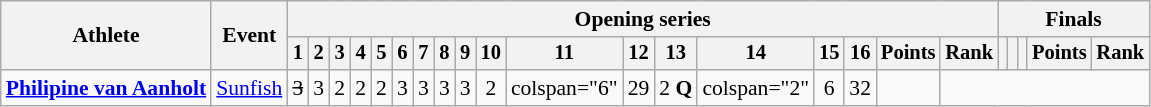<table class=wikitable style=font-size:90%;text-align:center>
<tr>
<th rowspan=2>Athlete</th>
<th rowspan=2>Event</th>
<th colspan=18>Opening series</th>
<th colspan=5>Finals</th>
</tr>
<tr style=font-size:95%>
<th>1</th>
<th>2</th>
<th>3</th>
<th>4</th>
<th>5</th>
<th>6</th>
<th>7</th>
<th>8</th>
<th>9</th>
<th>10</th>
<th>11</th>
<th>12</th>
<th>13</th>
<th>14</th>
<th>15</th>
<th>16</th>
<th>Points</th>
<th>Rank</th>
<th></th>
<th></th>
<th> </th>
<th>Points</th>
<th>Rank</th>
</tr>
<tr>
<td align=left><strong><a href='#'>Philipine van Aanholt</a></strong></td>
<td align=left><a href='#'>Sunfish</a></td>
<td><s>3</s></td>
<td>3</td>
<td>2</td>
<td>2</td>
<td>2</td>
<td>3</td>
<td>3</td>
<td>3</td>
<td>3</td>
<td>2</td>
<td>colspan="6" </td>
<td>29</td>
<td>2 <strong>Q</strong></td>
<td>colspan="2" </td>
<td>6</td>
<td>32</td>
<td></td>
</tr>
</table>
